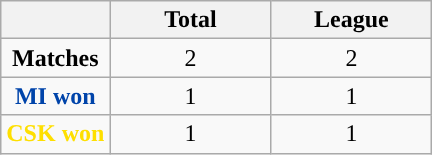<table class="wikitable" style="text-align:center;">
<tr>
<th></th>
<th style="width:100px;">Total</th>
<th style="width:100px;">League</th>
</tr>
<tr>
<td><strong>Matches</strong></td>
<td>2</td>
<td>2</td>
</tr>
<tr>
<td style="color:#0044AA;"><strong>MI won</strong></td>
<td>1</td>
<td>1</td>
</tr>
<tr>
<td style="color:#FEDF00;"><strong>CSK won</strong></td>
<td>1</td>
<td>1</td>
</tr>
</table>
